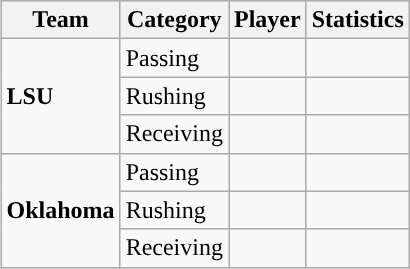<table class="wikitable" style="float: right;">
<tr>
<th>Team</th>
<th>Category</th>
<th>Player</th>
<th>Statistics</th>
</tr>
<tr>
<td rowspan=3><strong>LSU </strong></td>
<td>Passing</td>
<td></td>
<td></td>
</tr>
<tr>
<td>Rushing</td>
<td></td>
<td></td>
</tr>
<tr>
<td>Receiving</td>
<td></td>
<td></td>
</tr>
<tr>
<td rowspan=3><strong>Oklahoma</strong></td>
<td>Passing</td>
<td></td>
<td></td>
</tr>
<tr>
<td>Rushing</td>
<td></td>
<td></td>
</tr>
<tr>
<td>Receiving</td>
<td></td>
<td></td>
</tr>
</table>
